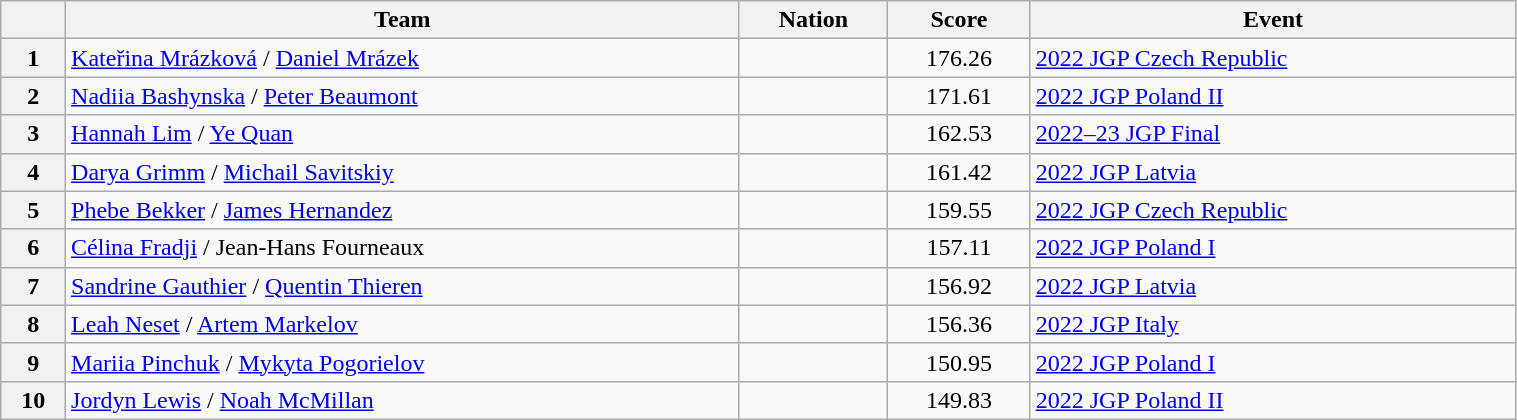<table class="wikitable sortable" style="text-align:left; width:80%">
<tr>
<th scope="col"></th>
<th scope="col">Team</th>
<th scope="col">Nation</th>
<th scope="col">Score</th>
<th scope="col">Event</th>
</tr>
<tr>
<th scope="row">1</th>
<td><a href='#'>Kateřina Mrázková</a> / <a href='#'>Daniel Mrázek</a></td>
<td></td>
<td style="text-align:center;">176.26</td>
<td><a href='#'>2022 JGP Czech Republic</a></td>
</tr>
<tr>
<th scope="row">2</th>
<td><a href='#'>Nadiia Bashynska</a> / <a href='#'>Peter Beaumont</a></td>
<td></td>
<td style="text-align:center;">171.61</td>
<td><a href='#'>2022 JGP Poland II</a></td>
</tr>
<tr>
<th scope="row">3</th>
<td><a href='#'>Hannah Lim</a> / <a href='#'>Ye Quan</a></td>
<td></td>
<td style="text-align:center;">162.53</td>
<td><a href='#'>2022–23 JGP Final</a></td>
</tr>
<tr>
<th scope="row">4</th>
<td><a href='#'>Darya Grimm</a> / <a href='#'>Michail Savitskiy</a></td>
<td></td>
<td style="text-align:center;">161.42</td>
<td><a href='#'>2022 JGP Latvia</a></td>
</tr>
<tr>
<th scope="row">5</th>
<td><a href='#'>Phebe Bekker</a> / <a href='#'>James Hernandez</a></td>
<td></td>
<td style="text-align:center;">159.55</td>
<td><a href='#'>2022 JGP Czech Republic</a></td>
</tr>
<tr>
<th scope="row">6</th>
<td><a href='#'>Célina Fradji</a> / Jean-Hans Fourneaux</td>
<td></td>
<td style="text-align:center;">157.11</td>
<td><a href='#'>2022 JGP Poland I</a></td>
</tr>
<tr>
<th scope="row">7</th>
<td><a href='#'>Sandrine Gauthier</a> / <a href='#'>Quentin Thieren</a></td>
<td></td>
<td style="text-align:center;">156.92</td>
<td><a href='#'>2022 JGP Latvia</a></td>
</tr>
<tr>
<th scope="row">8</th>
<td><a href='#'>Leah Neset</a> / <a href='#'>Artem Markelov</a></td>
<td></td>
<td style="text-align:center;">156.36</td>
<td><a href='#'>2022 JGP Italy</a></td>
</tr>
<tr>
<th scope="row">9</th>
<td><a href='#'>Mariia Pinchuk</a> / <a href='#'>Mykyta Pogorielov</a></td>
<td></td>
<td style="text-align:center;">150.95</td>
<td><a href='#'>2022 JGP Poland I</a></td>
</tr>
<tr>
<th scope="row">10</th>
<td><a href='#'>Jordyn Lewis</a> / <a href='#'>Noah McMillan</a></td>
<td></td>
<td style="text-align:center;">149.83</td>
<td><a href='#'>2022 JGP Poland II</a></td>
</tr>
</table>
